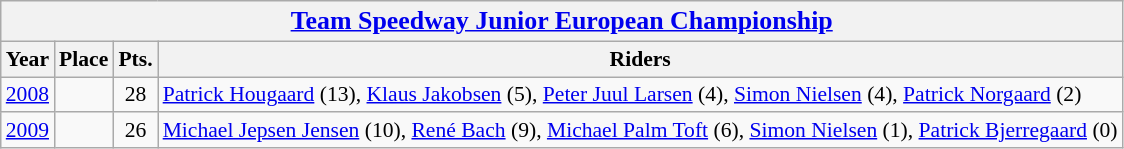<table class=wikitable style="font-size: 90%;">
<tr>
<th colspan=4><big><a href='#'>Team Speedway Junior European Championship</a></big></th>
</tr>
<tr>
<th>Year</th>
<th>Place</th>
<th>Pts.</th>
<th>Riders</th>
</tr>
<tr align=center>
<td><a href='#'>2008</a></td>
<td></td>
<td>28</td>
<td align=left><a href='#'>Patrick Hougaard</a> (13), <a href='#'>Klaus Jakobsen</a> (5), <a href='#'>Peter Juul Larsen</a> (4), <a href='#'>Simon Nielsen</a> (4), <a href='#'>Patrick Norgaard</a> (2)</td>
</tr>
<tr align=center>
<td><a href='#'>2009</a></td>
<td></td>
<td>26</td>
<td align=left><a href='#'>Michael Jepsen Jensen</a> (10), <a href='#'>René Bach</a> (9), <a href='#'>Michael Palm Toft</a> (6), <a href='#'>Simon Nielsen</a> (1), <a href='#'>Patrick Bjerregaard</a> (0)</td>
</tr>
</table>
